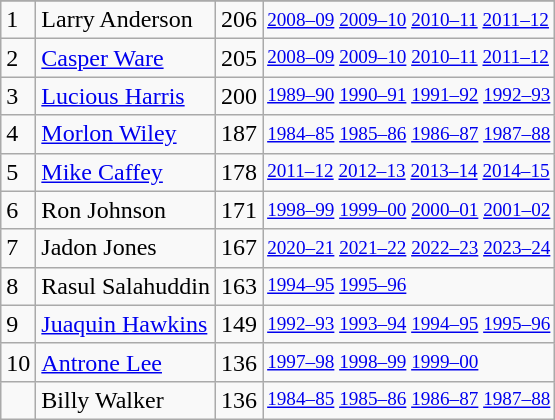<table class="wikitable">
<tr>
</tr>
<tr>
<td>1</td>
<td>Larry Anderson</td>
<td>206</td>
<td style="font-size:80%;"><a href='#'>2008–09</a> <a href='#'>2009–10</a> <a href='#'>2010–11</a> <a href='#'>2011–12</a></td>
</tr>
<tr>
<td>2</td>
<td><a href='#'>Casper Ware</a></td>
<td>205</td>
<td style="font-size:80%;"><a href='#'>2008–09</a> <a href='#'>2009–10</a> <a href='#'>2010–11</a> <a href='#'>2011–12</a></td>
</tr>
<tr>
<td>3</td>
<td><a href='#'>Lucious Harris</a></td>
<td>200</td>
<td style="font-size:80%;"><a href='#'>1989–90</a> <a href='#'>1990–91</a> <a href='#'>1991–92</a> <a href='#'>1992–93</a></td>
</tr>
<tr>
<td>4</td>
<td><a href='#'>Morlon Wiley</a></td>
<td>187</td>
<td style="font-size:80%;"><a href='#'>1984–85</a> <a href='#'>1985–86</a> <a href='#'>1986–87</a> <a href='#'>1987–88</a></td>
</tr>
<tr>
<td>5</td>
<td><a href='#'>Mike Caffey</a></td>
<td>178</td>
<td style="font-size:80%;"><a href='#'>2011–12</a> <a href='#'>2012–13</a> <a href='#'>2013–14</a> <a href='#'>2014–15</a></td>
</tr>
<tr>
<td>6</td>
<td>Ron Johnson</td>
<td>171</td>
<td style="font-size:80%;"><a href='#'>1998–99</a> <a href='#'>1999–00</a> <a href='#'>2000–01</a> <a href='#'>2001–02</a></td>
</tr>
<tr>
<td>7</td>
<td>Jadon Jones</td>
<td>167</td>
<td style="font-size:80%;"><a href='#'>2020–21</a> <a href='#'>2021–22</a> <a href='#'>2022–23</a> <a href='#'>2023–24</a></td>
</tr>
<tr>
<td>8</td>
<td>Rasul Salahuddin</td>
<td>163</td>
<td style="font-size:80%;"><a href='#'>1994–95</a> <a href='#'>1995–96</a></td>
</tr>
<tr>
<td>9</td>
<td><a href='#'>Juaquin Hawkins</a></td>
<td>149</td>
<td style="font-size:80%;"><a href='#'>1992–93</a> <a href='#'>1993–94</a> <a href='#'>1994–95</a> <a href='#'>1995–96</a></td>
</tr>
<tr>
<td>10</td>
<td><a href='#'>Antrone Lee</a></td>
<td>136</td>
<td style="font-size:80%;"><a href='#'>1997–98</a> <a href='#'>1998–99</a> <a href='#'>1999–00</a></td>
</tr>
<tr>
<td></td>
<td>Billy Walker</td>
<td>136</td>
<td style="font-size:80%;"><a href='#'>1984–85</a> <a href='#'>1985–86</a> <a href='#'>1986–87</a> <a href='#'>1987–88</a></td>
</tr>
</table>
